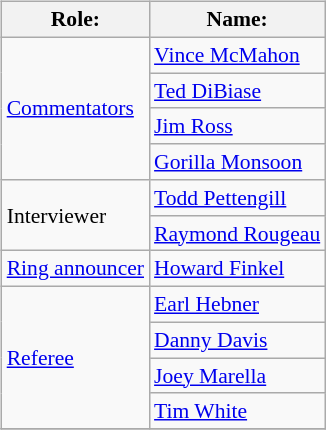<table class=wikitable style="font-size:90%; margin: 0.5em 0 0.5em 1em; float: right; clear: right;">
<tr>
<th>Role:</th>
<th>Name:</th>
</tr>
<tr>
<td rowspan=4><a href='#'>Commentators</a></td>
<td><a href='#'>Vince McMahon</a></td>
</tr>
<tr>
<td><a href='#'>Ted DiBiase</a></td>
</tr>
<tr>
<td><a href='#'>Jim Ross</a> </td>
</tr>
<tr>
<td><a href='#'>Gorilla Monsoon</a> </td>
</tr>
<tr>
<td rowspan="2">Interviewer</td>
<td><a href='#'>Todd Pettengill</a></td>
</tr>
<tr>
<td><a href='#'>Raymond Rougeau</a></td>
</tr>
<tr>
<td><a href='#'>Ring announcer</a></td>
<td><a href='#'>Howard Finkel</a></td>
</tr>
<tr>
<td rowspan="4"><a href='#'>Referee</a></td>
<td><a href='#'>Earl Hebner</a></td>
</tr>
<tr>
<td><a href='#'>Danny Davis</a></td>
</tr>
<tr>
<td><a href='#'>Joey Marella</a></td>
</tr>
<tr>
<td><a href='#'>Tim White</a></td>
</tr>
<tr>
</tr>
</table>
